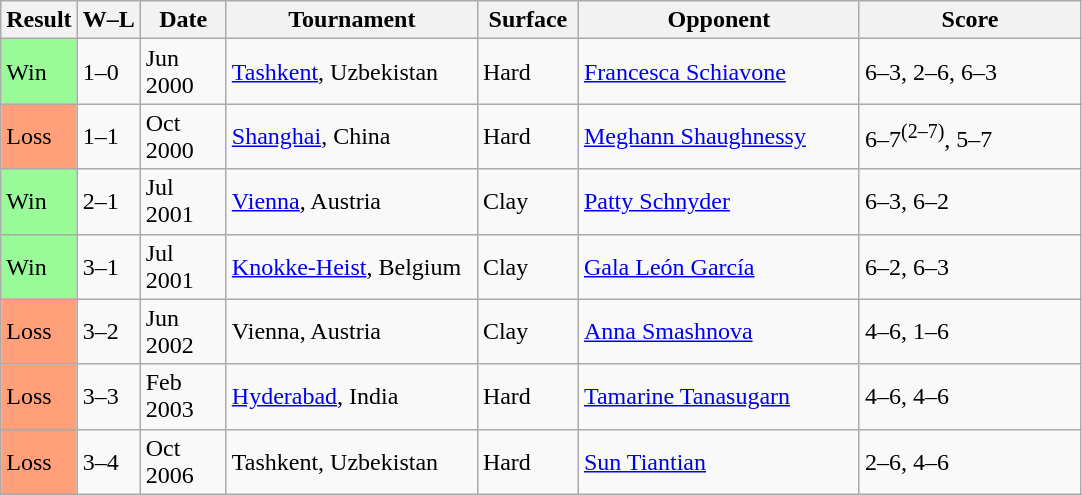<table class="sortable wikitable">
<tr>
<th>Result</th>
<th class="unsortable">W–L</th>
<th style="width:50px">Date</th>
<th style="width:160px">Tournament</th>
<th style="width:60px">Surface</th>
<th style="width:180px">Opponent</th>
<th style="width:140px" class="unsortable">Score</th>
</tr>
<tr>
<td style="background:#98fb98;">Win</td>
<td>1–0</td>
<td>Jun 2000</td>
<td><a href='#'>Tashkent</a>, Uzbekistan</td>
<td>Hard</td>
<td> <a href='#'>Francesca Schiavone</a></td>
<td>6–3, 2–6, 6–3</td>
</tr>
<tr>
<td style="background:#ffa07a;">Loss</td>
<td>1–1</td>
<td>Oct 2000</td>
<td><a href='#'>Shanghai</a>, China</td>
<td>Hard</td>
<td> <a href='#'>Meghann Shaughnessy</a></td>
<td>6–7<sup>(2–7)</sup>, 5–7</td>
</tr>
<tr>
<td style="background:#98fb98;">Win</td>
<td>2–1</td>
<td>Jul 2001</td>
<td><a href='#'>Vienna</a>, Austria</td>
<td>Clay</td>
<td> <a href='#'>Patty Schnyder</a></td>
<td>6–3, 6–2</td>
</tr>
<tr>
<td style="background:#98fb98;">Win</td>
<td>3–1</td>
<td>Jul 2001</td>
<td><a href='#'>Knokke-Heist</a>, Belgium</td>
<td>Clay</td>
<td> <a href='#'>Gala León García</a></td>
<td>6–2, 6–3</td>
</tr>
<tr>
<td style="background:#ffa07a;">Loss</td>
<td>3–2</td>
<td>Jun 2002</td>
<td>Vienna, Austria</td>
<td>Clay</td>
<td> <a href='#'>Anna Smashnova</a></td>
<td>4–6, 1–6</td>
</tr>
<tr>
<td style="background:#ffa07a;">Loss</td>
<td>3–3</td>
<td>Feb 2003</td>
<td><a href='#'>Hyderabad</a>, India</td>
<td>Hard</td>
<td> <a href='#'>Tamarine Tanasugarn</a></td>
<td>4–6, 4–6</td>
</tr>
<tr>
<td style="background:#ffa07a;">Loss</td>
<td>3–4</td>
<td>Oct 2006</td>
<td>Tashkent, Uzbekistan</td>
<td>Hard</td>
<td> <a href='#'>Sun Tiantian</a></td>
<td>2–6, 4–6</td>
</tr>
</table>
